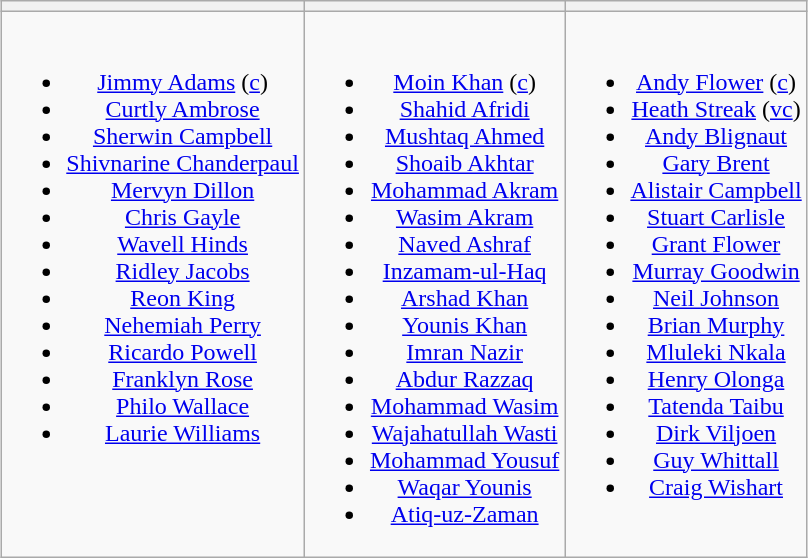<table class="wikitable" style="text-align:center;margin:0 auto">
<tr>
<th></th>
<th></th>
<th></th>
</tr>
<tr style="vertical-align:top">
<td><br><ul><li><a href='#'>Jimmy Adams</a> (<a href='#'>c</a>)</li><li><a href='#'>Curtly Ambrose</a></li><li><a href='#'>Sherwin Campbell</a></li><li><a href='#'>Shivnarine Chanderpaul</a></li><li><a href='#'>Mervyn Dillon</a></li><li><a href='#'>Chris Gayle</a></li><li><a href='#'>Wavell Hinds</a></li><li><a href='#'>Ridley Jacobs</a></li><li><a href='#'>Reon King</a></li><li><a href='#'>Nehemiah Perry</a></li><li><a href='#'>Ricardo Powell</a></li><li><a href='#'>Franklyn Rose</a></li><li><a href='#'>Philo Wallace</a></li><li><a href='#'>Laurie Williams</a></li></ul></td>
<td><br><ul><li><a href='#'>Moin Khan</a> (<a href='#'>c</a>)</li><li><a href='#'>Shahid Afridi</a></li><li><a href='#'>Mushtaq Ahmed</a></li><li><a href='#'>Shoaib Akhtar</a></li><li><a href='#'>Mohammad Akram</a></li><li><a href='#'>Wasim Akram</a></li><li><a href='#'>Naved Ashraf</a></li><li><a href='#'>Inzamam-ul-Haq</a></li><li><a href='#'>Arshad Khan</a></li><li><a href='#'>Younis Khan</a></li><li><a href='#'>Imran Nazir</a></li><li><a href='#'>Abdur Razzaq</a></li><li><a href='#'>Mohammad Wasim</a></li><li><a href='#'>Wajahatullah Wasti</a></li><li><a href='#'>Mohammad Yousuf</a></li><li><a href='#'>Waqar Younis</a></li><li><a href='#'>Atiq-uz-Zaman</a></li></ul></td>
<td><br><ul><li><a href='#'>Andy Flower</a> (<a href='#'>c</a>)</li><li><a href='#'>Heath Streak</a> (<a href='#'>vc</a>)</li><li><a href='#'>Andy Blignaut</a></li><li><a href='#'>Gary Brent</a></li><li><a href='#'>Alistair Campbell</a></li><li><a href='#'>Stuart Carlisle</a></li><li><a href='#'>Grant Flower</a></li><li><a href='#'>Murray Goodwin</a></li><li><a href='#'>Neil Johnson</a></li><li><a href='#'>Brian Murphy</a></li><li><a href='#'>Mluleki Nkala</a></li><li><a href='#'>Henry Olonga</a></li><li><a href='#'>Tatenda Taibu</a></li><li><a href='#'>Dirk Viljoen</a></li><li><a href='#'>Guy Whittall</a></li><li><a href='#'>Craig Wishart</a></li></ul></td>
</tr>
</table>
